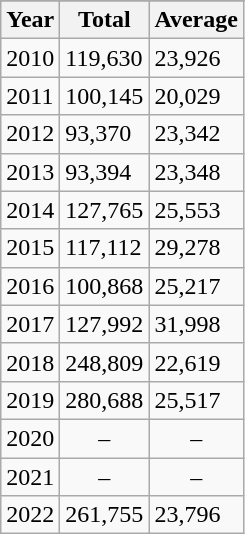<table class="wikitable sortable">
<tr>
</tr>
<tr>
<th>Year</th>
<th>Total</th>
<th>Average</th>
</tr>
<tr>
<td>2010</td>
<td>119,630</td>
<td>23,926</td>
</tr>
<tr>
<td>2011</td>
<td>100,145</td>
<td>20,029</td>
</tr>
<tr>
<td>2012</td>
<td>93,370</td>
<td>23,342</td>
</tr>
<tr>
<td>2013</td>
<td>93,394</td>
<td>23,348</td>
</tr>
<tr>
<td>2014</td>
<td>127,765</td>
<td>25,553</td>
</tr>
<tr>
<td>2015</td>
<td>117,112</td>
<td>29,278</td>
</tr>
<tr>
<td>2016</td>
<td>100,868</td>
<td>25,217</td>
</tr>
<tr>
<td>2017</td>
<td>127,992</td>
<td>31,998</td>
</tr>
<tr>
<td>2018</td>
<td>248,809</td>
<td>22,619</td>
</tr>
<tr>
<td>2019</td>
<td>280,688</td>
<td>25,517</td>
</tr>
<tr>
<td>2020</td>
<td align=center>–</td>
<td align=center>–</td>
</tr>
<tr>
<td>2021</td>
<td align=center>–</td>
<td align=center>–</td>
</tr>
<tr>
<td>2022</td>
<td>261,755</td>
<td>23,796</td>
</tr>
</table>
